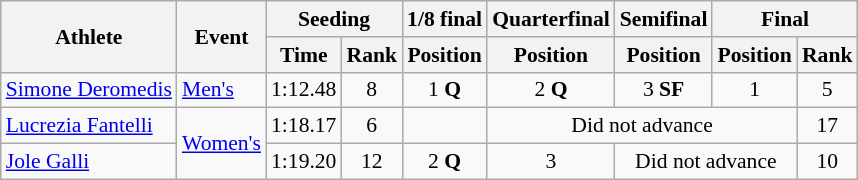<table class=wikitable style=font-size:90%;text-align:center>
<tr>
<th rowspan="2">Athlete</th>
<th rowspan=2>Event</th>
<th colspan=2>Seeding</th>
<th>1/8 final</th>
<th>Quarterfinal</th>
<th>Semifinal</th>
<th colspan=2>Final</th>
</tr>
<tr>
<th>Time</th>
<th>Rank</th>
<th>Position</th>
<th>Position</th>
<th>Position</th>
<th>Position</th>
<th>Rank</th>
</tr>
<tr>
<td align=left><a href='#'>Simone Deromedis</a></td>
<td align=left><a href='#'>Men's</a></td>
<td>1:12.48</td>
<td>8</td>
<td>1 <strong>Q</strong></td>
<td>2 <strong>Q</strong></td>
<td>3 <strong>SF</strong></td>
<td>1</td>
<td>5</td>
</tr>
<tr>
<td align=left><a href='#'>Lucrezia Fantelli</a></td>
<td align=left rowspan=2><a href='#'>Women's</a></td>
<td>1:18.17</td>
<td>6</td>
<td></td>
<td colspan=3>Did not advance</td>
<td>17</td>
</tr>
<tr>
<td align=left><a href='#'>Jole Galli</a></td>
<td>1:19.20</td>
<td>12</td>
<td>2 <strong>Q</strong></td>
<td>3</td>
<td colspan=2>Did not advance</td>
<td>10</td>
</tr>
</table>
